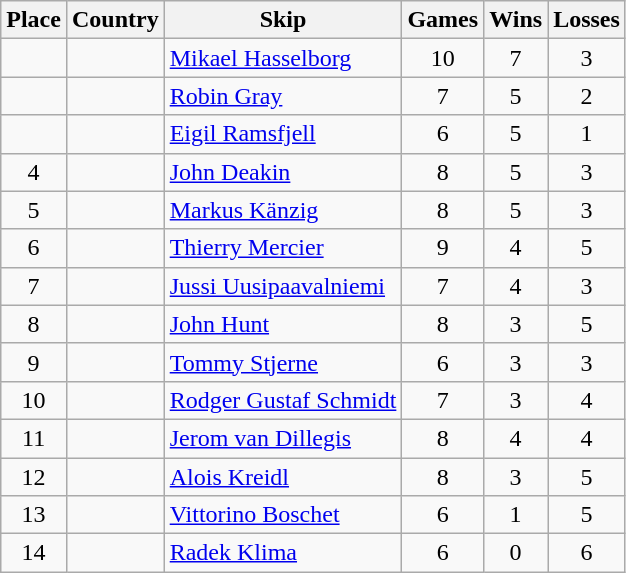<table class="wikitable" style="text-align:center">
<tr>
<th>Place</th>
<th>Country</th>
<th>Skip</th>
<th>Games</th>
<th>Wins</th>
<th>Losses</th>
</tr>
<tr>
<td></td>
<td align=left></td>
<td align=left><a href='#'>Mikael Hasselborg</a></td>
<td>10</td>
<td>7</td>
<td>3</td>
</tr>
<tr>
<td></td>
<td align=left></td>
<td align=left><a href='#'>Robin Gray</a></td>
<td>7</td>
<td>5</td>
<td>2</td>
</tr>
<tr>
<td></td>
<td align=left></td>
<td align=left><a href='#'>Eigil Ramsfjell</a></td>
<td>6</td>
<td>5</td>
<td>1</td>
</tr>
<tr>
<td>4</td>
<td align=left></td>
<td align=left><a href='#'>John Deakin</a></td>
<td>8</td>
<td>5</td>
<td>3</td>
</tr>
<tr>
<td>5</td>
<td align=left></td>
<td align=left><a href='#'>Markus Känzig</a></td>
<td>8</td>
<td>5</td>
<td>3</td>
</tr>
<tr>
<td>6</td>
<td align=left></td>
<td align=left><a href='#'>Thierry Mercier</a></td>
<td>9</td>
<td>4</td>
<td>5</td>
</tr>
<tr>
<td>7</td>
<td align=left></td>
<td align=left><a href='#'>Jussi Uusipaavalniemi</a></td>
<td>7</td>
<td>4</td>
<td>3</td>
</tr>
<tr>
<td>8</td>
<td align=left></td>
<td align=left><a href='#'>John Hunt</a></td>
<td>8</td>
<td>3</td>
<td>5</td>
</tr>
<tr>
<td>9</td>
<td align=left></td>
<td align=left><a href='#'>Tommy Stjerne</a></td>
<td>6</td>
<td>3</td>
<td>3</td>
</tr>
<tr>
<td>10</td>
<td align=left></td>
<td align=left><a href='#'>Rodger Gustaf Schmidt</a></td>
<td>7</td>
<td>3</td>
<td>4</td>
</tr>
<tr>
<td>11</td>
<td align=left></td>
<td align=left><a href='#'>Jerom van Dillegis</a></td>
<td>8</td>
<td>4</td>
<td>4</td>
</tr>
<tr>
<td>12</td>
<td align=left></td>
<td align=left><a href='#'>Alois Kreidl</a></td>
<td>8</td>
<td>3</td>
<td>5</td>
</tr>
<tr>
<td>13</td>
<td align=left></td>
<td align=left><a href='#'>Vittorino Boschet</a></td>
<td>6</td>
<td>1</td>
<td>5</td>
</tr>
<tr>
<td>14</td>
<td align=left></td>
<td align=left><a href='#'>Radek Klima</a></td>
<td>6</td>
<td>0</td>
<td>6</td>
</tr>
</table>
